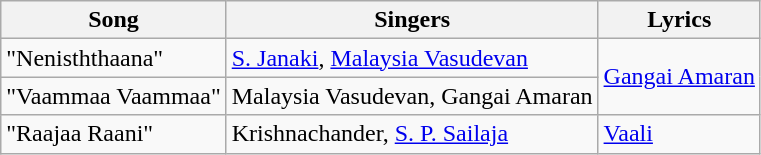<table class="wikitable">
<tr>
<th>Song</th>
<th>Singers</th>
<th>Lyrics</th>
</tr>
<tr>
<td>"Nenisththaana"</td>
<td><a href='#'>S. Janaki</a>, <a href='#'>Malaysia Vasudevan</a></td>
<td rowspan=2><a href='#'>Gangai Amaran</a></td>
</tr>
<tr>
<td>"Vaammaa Vaammaa"</td>
<td>Malaysia Vasudevan, Gangai Amaran</td>
</tr>
<tr>
<td>"Raajaa Raani"</td>
<td>Krishnachander, <a href='#'>S. P. Sailaja</a></td>
<td><a href='#'>Vaali</a></td>
</tr>
</table>
